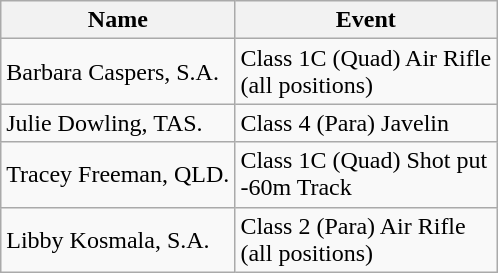<table class="wikitable">
<tr>
<th>Name</th>
<th>Event</th>
</tr>
<tr>
<td>Barbara Caspers, S.A.</td>
<td>Class 1C (Quad) Air Rifle<br>(all positions)</td>
</tr>
<tr>
<td>Julie Dowling, TAS.</td>
<td>Class 4 (Para) Javelin</td>
</tr>
<tr>
<td>Tracey Freeman, QLD.</td>
<td>Class 1C (Quad) Shot put<br>-60m Track</td>
</tr>
<tr>
<td>Libby Kosmala, S.A.</td>
<td>Class 2 (Para) Air Rifle<br>(all positions)</td>
</tr>
</table>
